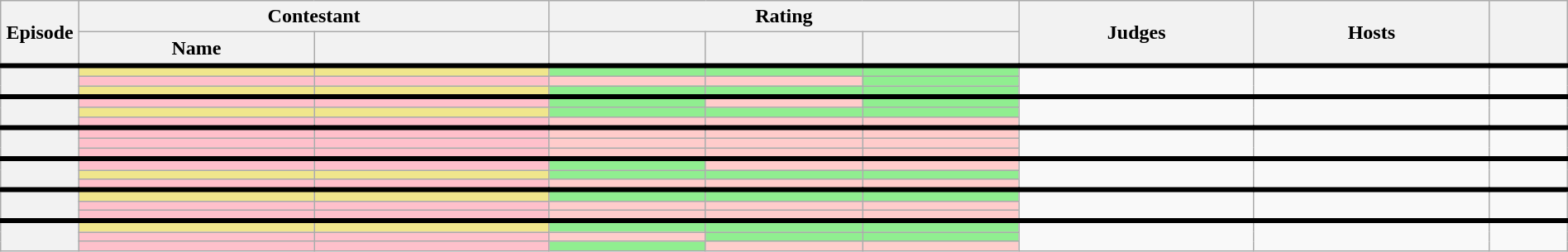<table class="wikitable" style="text-align:center;" width="100%">
<tr>
<th rowspan="2" width="5%">Episode</th>
<th colspan="2" width="30%">Contestant</th>
<th colspan="3" width="30%">Rating</th>
<th rowspan="2" width="15%">Judges</th>
<th rowspan="2" width="15%">Hosts</th>
<th rowspan="2" width="5%"></th>
</tr>
<tr>
<th width="15%">Name</th>
<th width="15%"></th>
<th width="10%"></th>
<th width="10%"></th>
<th width="10%"></th>
</tr>
<tr style="border-top: solid 4px;">
<th rowspan="3"></th>
<td style="background:khaki;"></td>
<td style="background:khaki;"></td>
<td style="background:#90ee90;"></td>
<td style="background:#90ee90;"></td>
<td style="background:#90ee90;"></td>
<td rowspan="3"></td>
<td rowspan="3"></td>
<td rowspan="3"></td>
</tr>
<tr>
<td style="background:pink;"></td>
<td style="background:pink;"></td>
<td style="background:#FFCCCB;"></td>
<td style="background:#FFCCCB;"></td>
<td style="background:#90ee90;"></td>
</tr>
<tr>
<td style="background:khaki;"></td>
<td style="background:khaki;"></td>
<td style="background:#90ee90;"></td>
<td style="background:#90ee90;"></td>
<td style="background:#90ee90;"></td>
</tr>
<tr style="border-top: solid 4px;">
<th rowspan="3"></th>
<td style="background:pink;"></td>
<td style="background:pink;"></td>
<td style="background:#90ee90;"></td>
<td style="background:#FFCCCB;"></td>
<td style="background:#90ee90;"></td>
<td rowspan="3"></td>
<td rowspan="3"></td>
<td rowspan="3"></td>
</tr>
<tr>
<td style="background:khaki;"></td>
<td style="background:khaki;"></td>
<td style="background:#90ee90;"></td>
<td style="background:#90ee90;"></td>
<td style="background:#90ee90;"></td>
</tr>
<tr>
<td style="background:pink;"></td>
<td style="background:pink;"></td>
<td style="background:#FFCCCB;"></td>
<td style="background:#FFCCCB;"></td>
<td style="background:#FFCCCB;"></td>
</tr>
<tr style="border-top: solid 4px;">
<th rowspan="3"></th>
<td style="background:pink;"></td>
<td style="background:pink;"></td>
<td style="background:#FFCCCB;"></td>
<td style="background:#FFCCCB;"></td>
<td style="background:#FFCCCB;"></td>
<td rowspan="3"></td>
<td rowspan="3"></td>
<td rowspan="3"></td>
</tr>
<tr>
<td style="background:pink;"></td>
<td style="background:pink;"></td>
<td style="background:#FFCCCB;"></td>
<td style="background:#FFCCCB;"></td>
<td style="background:#FFCCCB;"></td>
</tr>
<tr>
<td style="background:pink;"></td>
<td style="background:pink;"></td>
<td style="background:#FFCCCB;"></td>
<td style="background:#FFCCCB;"></td>
<td style="background:#FFCCCB;"></td>
</tr>
<tr style="border-top: solid 4px;">
<th rowspan="3"></th>
<td style="background:pink;"></td>
<td style="background:pink;"></td>
<td style="background:#90ee90;"></td>
<td style="background:#FFCCCB;"></td>
<td style="background:#FFCCCB;"></td>
<td rowspan="3"></td>
<td rowspan="3"></td>
<td rowspan="3"></td>
</tr>
<tr>
<td style="background:khaki;"></td>
<td style="background:khaki;"></td>
<td style="background:#90ee90;"></td>
<td style="background:#90ee90;"></td>
<td style="background:#90ee90;"></td>
</tr>
<tr>
<td style="background:pink;"></td>
<td style="background:pink;"></td>
<td style="background:#FFCCCB;"></td>
<td style="background:#FFCCCB;"></td>
<td style="background:#FFCCCB;"></td>
</tr>
<tr style="border-top: solid 4px;">
<th rowspan="3"></th>
<td style="background:khaki;"></td>
<td style="background:khaki;"></td>
<td style="background:#90ee90;"></td>
<td style="background:#90ee90;"></td>
<td style="background:#90ee90;"></td>
<td rowspan="3"></td>
<td rowspan="3"></td>
<td rowspan="3"></td>
</tr>
<tr>
<td style="background:pink;"></td>
<td style="background:pink;"></td>
<td style="background:#FFCCCB;"></td>
<td style="background:#FFCCCB;"></td>
<td style="background:#FFCCCB;"></td>
</tr>
<tr>
<td style="background:pink;"></td>
<td style="background:pink;"></td>
<td style="background:#FFCCCB;"></td>
<td style="background:#FFCCCB;"></td>
<td style="background:#FFCCCB;"></td>
</tr>
<tr style="border-top: solid 4px;">
<th rowspan="3"></th>
<td style="background:khaki;"></td>
<td style="background:khaki;"></td>
<td style="background:#90ee90;"></td>
<td style="background:#90ee90;"></td>
<td style="background:#90ee90;"></td>
<td rowspan="3"></td>
<td rowspan="3"></td>
<td rowspan="3"></td>
</tr>
<tr>
<td style="background:pink;"></td>
<td style="background:pink;"></td>
<td style="background:#FFCCCB;"></td>
<td style="background:#90ee90;"></td>
<td style="background:#90ee90;"></td>
</tr>
<tr>
<td style="background:pink;"></td>
<td style="background:pink;"></td>
<td style="background:#90ee90;"></td>
<td style="background:#FFCCCB;"></td>
<td style="background:#FFCCCB;"></td>
</tr>
</table>
